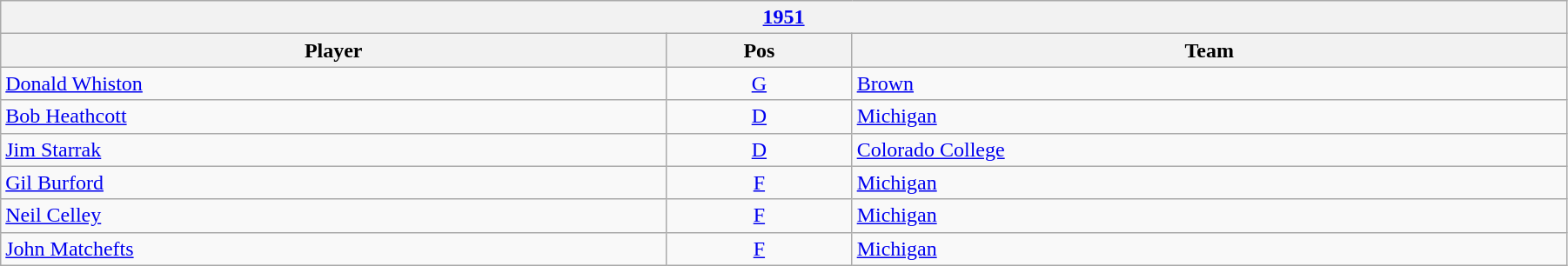<table class="wikitable" width=95%>
<tr>
<th colspan=3><a href='#'>1951</a></th>
</tr>
<tr>
<th>Player</th>
<th>Pos</th>
<th>Team</th>
</tr>
<tr>
<td><a href='#'>Donald Whiston</a></td>
<td style="text-align:center;"><a href='#'>G</a></td>
<td><a href='#'>Brown</a></td>
</tr>
<tr>
<td><a href='#'>Bob Heathcott</a></td>
<td style="text-align:center;"><a href='#'>D</a></td>
<td><a href='#'>Michigan</a></td>
</tr>
<tr>
<td><a href='#'>Jim Starrak</a></td>
<td style="text-align:center;"><a href='#'>D</a></td>
<td><a href='#'>Colorado College</a></td>
</tr>
<tr>
<td><a href='#'>Gil Burford</a></td>
<td style="text-align:center;"><a href='#'>F</a></td>
<td><a href='#'>Michigan</a></td>
</tr>
<tr>
<td><a href='#'>Neil Celley</a></td>
<td style="text-align:center;"><a href='#'>F</a></td>
<td><a href='#'>Michigan</a></td>
</tr>
<tr>
<td><a href='#'>John Matchefts</a></td>
<td style="text-align:center;"><a href='#'>F</a></td>
<td><a href='#'>Michigan</a></td>
</tr>
</table>
